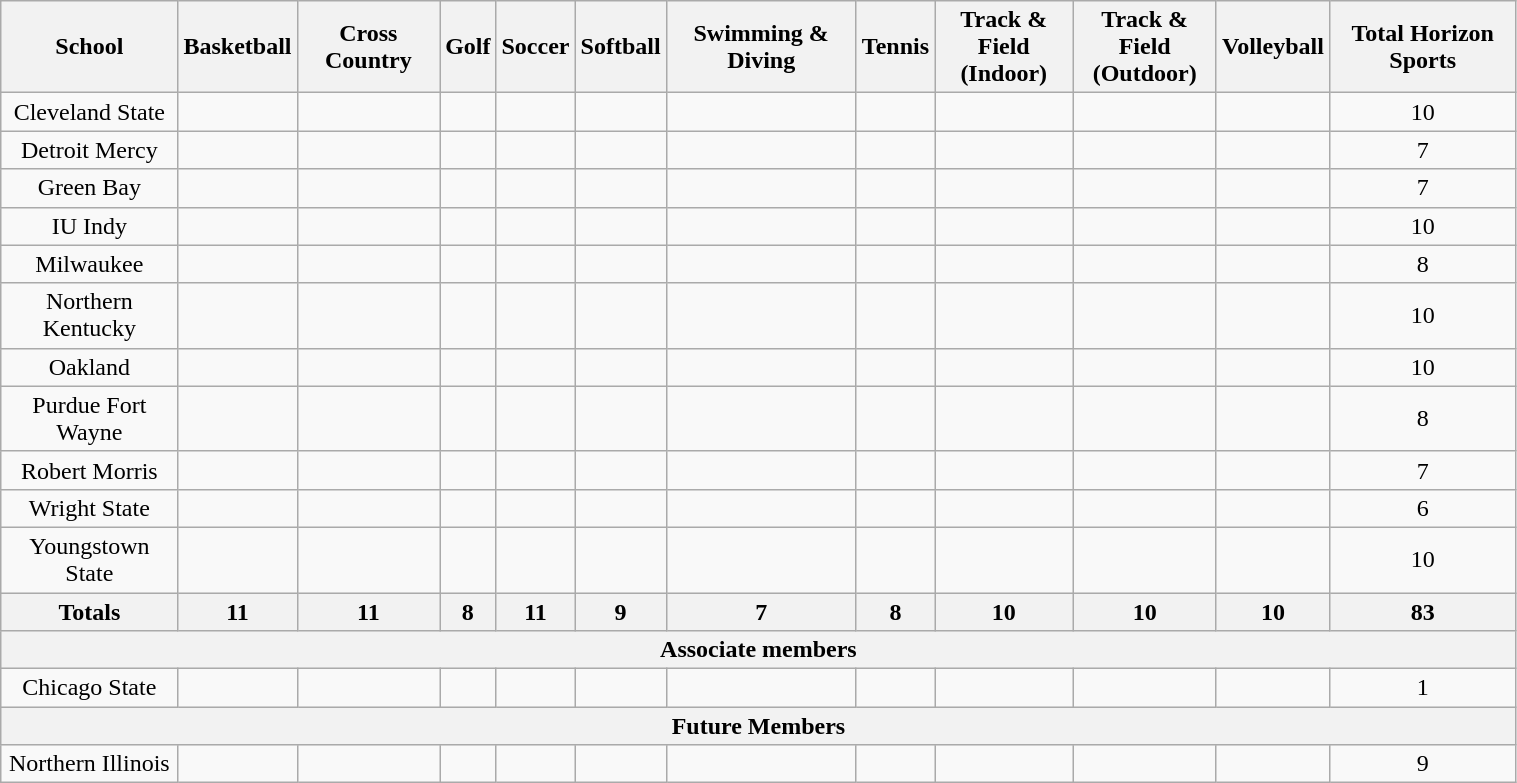<table class="wikitable" style="text-align:center; width:80%;">
<tr>
<th>School</th>
<th>Basketball</th>
<th>Cross Country</th>
<th>Golf</th>
<th>Soccer</th>
<th>Softball</th>
<th>Swimming & Diving</th>
<th>Tennis</th>
<th>Track & Field<br>(Indoor)</th>
<th>Track & Field<br>(Outdoor)</th>
<th>Volleyball</th>
<th>Total Horizon Sports</th>
</tr>
<tr>
<td>Cleveland State</td>
<td></td>
<td></td>
<td></td>
<td></td>
<td></td>
<td></td>
<td></td>
<td></td>
<td></td>
<td></td>
<td>10</td>
</tr>
<tr>
<td>Detroit Mercy</td>
<td></td>
<td></td>
<td></td>
<td></td>
<td></td>
<td></td>
<td></td>
<td></td>
<td></td>
<td></td>
<td>7</td>
</tr>
<tr>
<td>Green Bay</td>
<td></td>
<td></td>
<td></td>
<td></td>
<td></td>
<td></td>
<td></td>
<td></td>
<td></td>
<td></td>
<td>7</td>
</tr>
<tr>
<td>IU Indy</td>
<td></td>
<td></td>
<td></td>
<td></td>
<td></td>
<td></td>
<td></td>
<td></td>
<td></td>
<td></td>
<td>10</td>
</tr>
<tr>
<td>Milwaukee</td>
<td></td>
<td></td>
<td></td>
<td></td>
<td></td>
<td></td>
<td></td>
<td></td>
<td></td>
<td></td>
<td>8</td>
</tr>
<tr>
<td>Northern Kentucky</td>
<td></td>
<td></td>
<td></td>
<td></td>
<td></td>
<td></td>
<td></td>
<td></td>
<td></td>
<td></td>
<td>10</td>
</tr>
<tr>
<td>Oakland</td>
<td></td>
<td></td>
<td></td>
<td></td>
<td></td>
<td></td>
<td></td>
<td></td>
<td></td>
<td></td>
<td>10</td>
</tr>
<tr>
<td>Purdue Fort Wayne</td>
<td></td>
<td></td>
<td></td>
<td></td>
<td></td>
<td></td>
<td></td>
<td></td>
<td></td>
<td></td>
<td>8</td>
</tr>
<tr>
<td>Robert Morris</td>
<td></td>
<td></td>
<td></td>
<td></td>
<td></td>
<td></td>
<td></td>
<td></td>
<td></td>
<td></td>
<td>7</td>
</tr>
<tr>
<td>Wright State</td>
<td></td>
<td></td>
<td></td>
<td></td>
<td></td>
<td></td>
<td></td>
<td></td>
<td></td>
<td></td>
<td>6</td>
</tr>
<tr>
<td>Youngstown State</td>
<td></td>
<td></td>
<td></td>
<td></td>
<td></td>
<td></td>
<td></td>
<td></td>
<td></td>
<td></td>
<td>10</td>
</tr>
<tr>
<th>Totals</th>
<th>11</th>
<th>11</th>
<th>8</th>
<th>11</th>
<th>9</th>
<th>7</th>
<th>8</th>
<th>10</th>
<th>10</th>
<th>10</th>
<th>83</th>
</tr>
<tr>
<th colspan=12>Associate members</th>
</tr>
<tr>
<td>Chicago State</td>
<td></td>
<td></td>
<td></td>
<td></td>
<td></td>
<td></td>
<td></td>
<td></td>
<td></td>
<td></td>
<td>1</td>
</tr>
<tr>
<th colspan=12>Future Members</th>
</tr>
<tr>
<td>Northern Illinois</td>
<td></td>
<td></td>
<td></td>
<td></td>
<td></td>
<td></td>
<td></td>
<td></td>
<td></td>
<td></td>
<td>9</td>
</tr>
</table>
